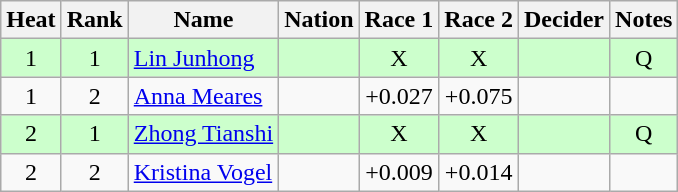<table class="wikitable sortable" style="text-align:center">
<tr>
<th>Heat</th>
<th>Rank</th>
<th>Name</th>
<th>Nation</th>
<th>Race 1</th>
<th>Race 2</th>
<th>Decider</th>
<th>Notes</th>
</tr>
<tr bgcolor=ccffcc>
<td>1</td>
<td>1</td>
<td align=left><a href='#'>Lin Junhong</a></td>
<td align=left></td>
<td>X</td>
<td>X</td>
<td></td>
<td>Q</td>
</tr>
<tr>
<td>1</td>
<td>2</td>
<td align=left><a href='#'>Anna Meares</a></td>
<td align=left></td>
<td>+0.027</td>
<td>+0.075</td>
<td></td>
<td></td>
</tr>
<tr bgcolor=ccffcc>
<td>2</td>
<td>1</td>
<td align=left><a href='#'>Zhong Tianshi</a></td>
<td align=left></td>
<td>X</td>
<td>X</td>
<td></td>
<td>Q</td>
</tr>
<tr>
<td>2</td>
<td>2</td>
<td align=left><a href='#'>Kristina Vogel</a></td>
<td align=left></td>
<td>+0.009</td>
<td>+0.014</td>
<td></td>
<td></td>
</tr>
</table>
